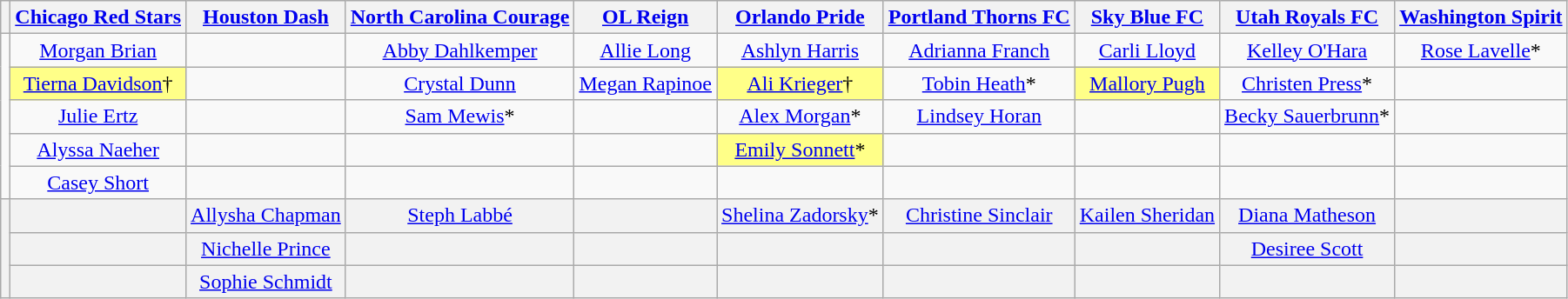<table class="wikitable" style="text-align:center">
<tr>
<th></th>
<th><a href='#'>Chicago Red Stars</a></th>
<th><a href='#'>Houston Dash</a></th>
<th><a href='#'>North Carolina Courage</a></th>
<th><a href='#'>OL Reign</a></th>
<th><a href='#'>Orlando Pride</a></th>
<th><a href='#'>Portland Thorns FC</a></th>
<th><a href='#'>Sky Blue FC</a></th>
<th><a href='#'>Utah Royals FC</a></th>
<th><a href='#'>Washington Spirit</a></th>
</tr>
<tr>
<td rowspan=5></td>
<td><a href='#'>Morgan Brian</a></td>
<td></td>
<td><a href='#'>Abby Dahlkemper</a></td>
<td><a href='#'>Allie Long</a></td>
<td><a href='#'>Ashlyn Harris</a></td>
<td><a href='#'>Adrianna Franch</a></td>
<td><a href='#'>Carli Lloyd</a></td>
<td><a href='#'>Kelley O'Hara</a></td>
<td><a href='#'>Rose Lavelle</a>*</td>
</tr>
<tr>
<td bgcolor="ffff88"><a href='#'>Tierna Davidson</a>†</td>
<td></td>
<td><a href='#'>Crystal Dunn</a></td>
<td><a href='#'>Megan Rapinoe</a></td>
<td bgcolor="ffff88"><a href='#'>Ali Krieger</a>†</td>
<td><a href='#'>Tobin Heath</a>*</td>
<td bgcolor="ffff88"><a href='#'>Mallory Pugh</a></td>
<td><a href='#'>Christen Press</a>*</td>
<td></td>
</tr>
<tr>
<td><a href='#'>Julie Ertz</a></td>
<td></td>
<td><a href='#'>Sam Mewis</a>*</td>
<td></td>
<td><a href='#'>Alex Morgan</a>*</td>
<td><a href='#'>Lindsey Horan</a></td>
<td></td>
<td><a href='#'>Becky Sauerbrunn</a>*</td>
<td></td>
</tr>
<tr>
<td><a href='#'>Alyssa Naeher</a></td>
<td></td>
<td></td>
<td></td>
<td bgcolor="ffff88"><a href='#'>Emily Sonnett</a>*</td>
<td></td>
<td></td>
<td></td>
<td></td>
</tr>
<tr>
<td><a href='#'>Casey Short</a></td>
<td></td>
<td></td>
<td></td>
<td></td>
<td></td>
<td></td>
<td></td>
<td></td>
</tr>
<tr bgcolor="f2f2f2">
<td rowspan=3></td>
<td></td>
<td><a href='#'>Allysha Chapman</a></td>
<td><a href='#'>Steph Labbé</a></td>
<td></td>
<td><a href='#'>Shelina Zadorsky</a>*</td>
<td><a href='#'>Christine Sinclair</a></td>
<td><a href='#'>Kailen Sheridan</a></td>
<td><a href='#'>Diana Matheson</a></td>
<td></td>
</tr>
<tr bgcolor="f2f2f2">
<td></td>
<td><a href='#'>Nichelle Prince</a></td>
<td></td>
<td></td>
<td></td>
<td></td>
<td></td>
<td><a href='#'>Desiree Scott</a></td>
<td></td>
</tr>
<tr bgcolor="f2f2f2">
<td></td>
<td><a href='#'>Sophie Schmidt</a></td>
<td></td>
<td></td>
<td></td>
<td></td>
<td></td>
<td></td>
<td></td>
</tr>
</table>
